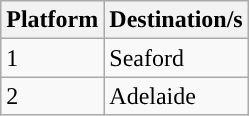<table class="wikitable">
<tr>
<th>Platform</th>
<th>Destination/s</th>
</tr>
<tr>
<td style="background:#"><span>1</span></td>
<td>Seaford</td>
</tr>
<tr>
<td style="background:#"><span>2</span></td>
<td>Adelaide</td>
</tr>
</table>
